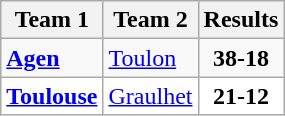<table class="wikitable">
<tr>
<th>Team 1</th>
<th>Team 2</th>
<th>Results</th>
</tr>
<tr>
<td><strong><a href='#'>Agen</a></strong></td>
<td><a href='#'>Toulon</a></td>
<td align="center"><strong>38-18</strong></td>
</tr>
<tr bgcolor="white">
<td><strong><a href='#'>Toulouse</a></strong></td>
<td><a href='#'>Graulhet</a></td>
<td align="center"><strong>21-12</strong></td>
</tr>
</table>
